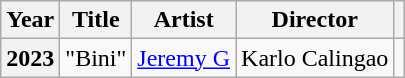<table class="wikitable plainrowheaders" style="text-align:center">
<tr>
<th scope="col">Year</th>
<th scope="col">Title</th>
<th scope="col">Artist</th>
<th scope="col">Director</th>
<th class="unsortable"></th>
</tr>
<tr>
<th scope="row" rowspan="1">2023</th>
<td style="text-align:left">"Bini"</td>
<td><a href='#'>Jeremy G</a></td>
<td>Karlo Calingao</td>
<td></td>
</tr>
</table>
